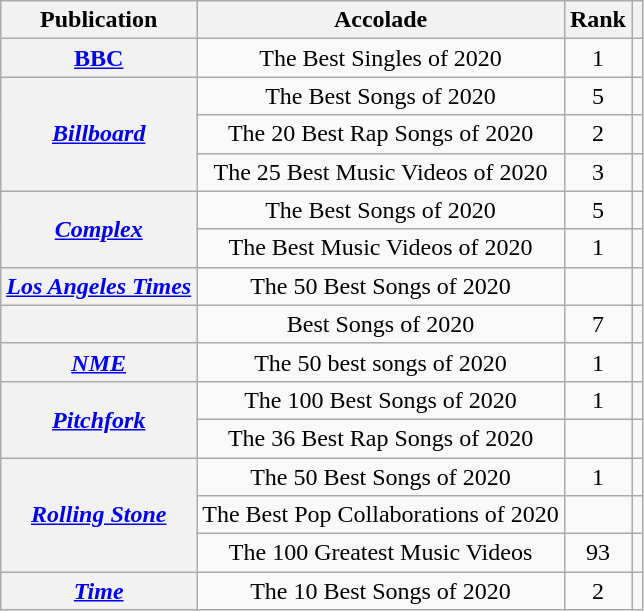<table class="wikitable sortable plainrowheaders" style="text-align:center;">
<tr>
<th>Publication</th>
<th class="unsortable">Accolade</th>
<th>Rank</th>
<th class="unsortable"></th>
</tr>
<tr>
<th scope="row"><a href='#'>BBC</a></th>
<td>The Best Singles of 2020</td>
<td>1</td>
<td></td>
</tr>
<tr>
<th scope="row" rowspan=3><em><a href='#'>Billboard</a></em></th>
<td>The Best Songs of 2020</td>
<td>5</td>
<td></td>
</tr>
<tr>
<td>The 20 Best Rap Songs of 2020</td>
<td>2</td>
<td></td>
</tr>
<tr>
<td>The 25 Best Music Videos of 2020</td>
<td>3</td>
<td></td>
</tr>
<tr>
<th scope="row" rowspan=2><em><a href='#'>Complex</a></em></th>
<td>The Best Songs of 2020</td>
<td>5</td>
<td></td>
</tr>
<tr>
<td>The Best Music Videos of 2020</td>
<td>1</td>
<td></td>
</tr>
<tr>
<th scope="row"><em><a href='#'>Los Angeles Times</a></em></th>
<td>The 50 Best Songs of 2020</td>
<td></td>
<td></td>
</tr>
<tr>
<th scope="row"> </th>
<td>Best Songs of 2020</td>
<td>7</td>
<td></td>
</tr>
<tr>
<th scope="row"><em><a href='#'>NME</a></em></th>
<td>The 50 best songs of 2020</td>
<td>1</td>
<td></td>
</tr>
<tr>
<th scope="row" rowspan=2><em><a href='#'>Pitchfork</a></em></th>
<td>The 100 Best Songs of 2020</td>
<td>1</td>
<td></td>
</tr>
<tr>
<td>The 36 Best Rap Songs of 2020</td>
<td></td>
<td></td>
</tr>
<tr>
<th scope="row" rowspan=3><em><a href='#'>Rolling Stone</a></em></th>
<td>The 50 Best Songs of 2020</td>
<td>1</td>
<td></td>
</tr>
<tr>
<td>The Best Pop Collaborations of 2020</td>
<td></td>
<td></td>
</tr>
<tr>
<td>The 100 Greatest Music Videos</td>
<td>93</td>
<td></td>
</tr>
<tr>
<th scope="row"><em><a href='#'>Time</a></em></th>
<td>The 10 Best Songs of 2020</td>
<td>2</td>
<td></td>
</tr>
</table>
